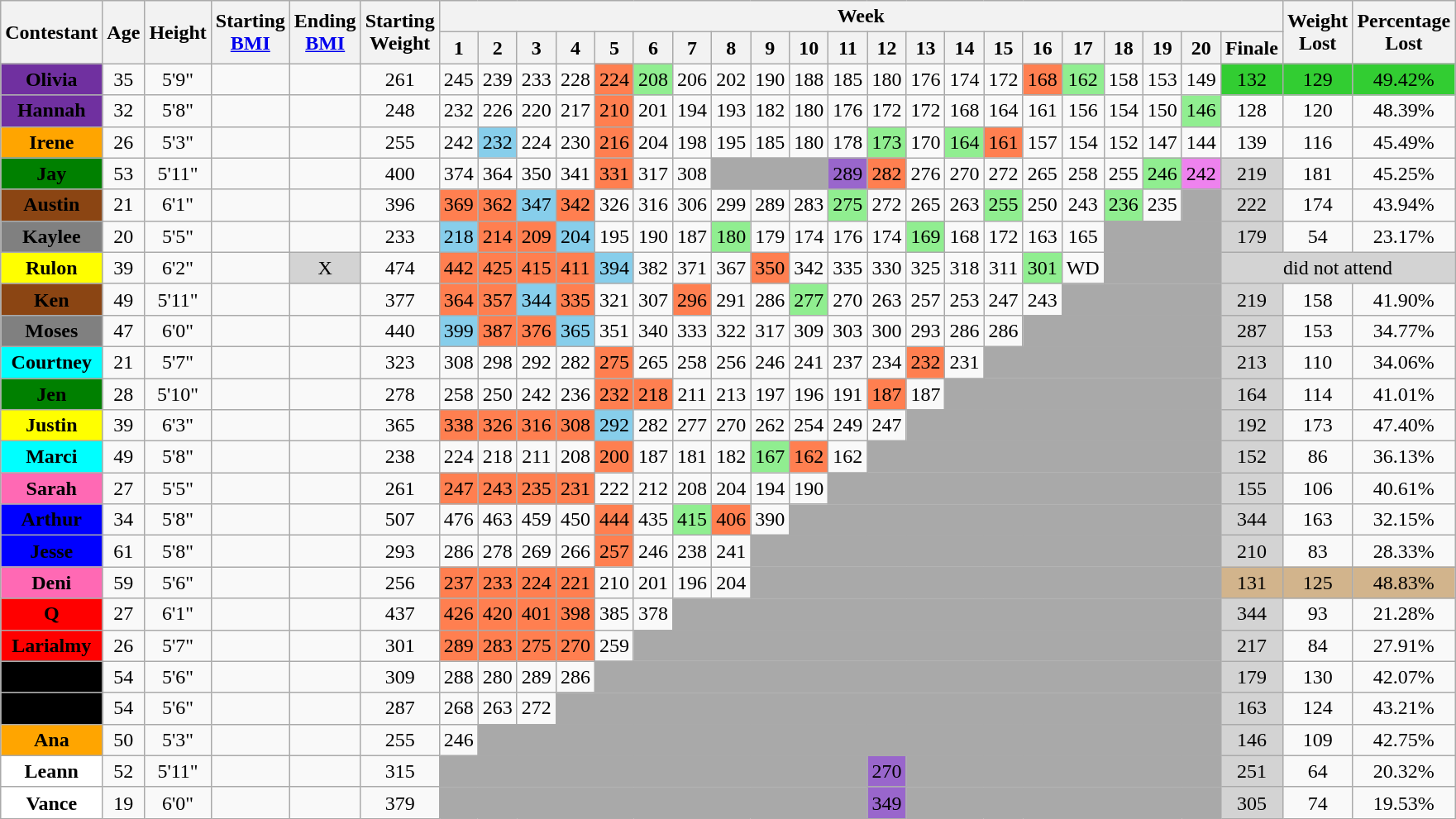<table class="wikitable sortable" style="text-align:center" align="center">
<tr>
<th rowspan="2">Contestant</th>
<th rowspan="2">Age</th>
<th rowspan="2">Height</th>
<th rowspan="2">Starting<br><a href='#'>BMI</a></th>
<th rowspan="2">Ending<br><a href='#'>BMI</a></th>
<th rowspan="2">Starting<br>Weight</th>
<th colspan="21">Week</th>
<th rowspan="2">Weight<br>Lost</th>
<th rowspan="2">Percentage<br>Lost</th>
</tr>
<tr>
<th>1</th>
<th>2</th>
<th>3</th>
<th>4</th>
<th>5</th>
<th>6</th>
<th>7</th>
<th>8</th>
<th>9</th>
<th>10</th>
<th>11</th>
<th>12</th>
<th>13</th>
<th>14</th>
<th>15</th>
<th>16</th>
<th>17</th>
<th>18</th>
<th>19</th>
<th>20</th>
<th>Finale</th>
</tr>
<tr>
<td style="background:#7030A0;"><span><strong>Olivia</strong></span></td>
<td>35</td>
<td>5'9"</td>
<td></td>
<td></td>
<td>261</td>
<td>245</td>
<td>239</td>
<td>233</td>
<td>228</td>
<td style="background:coral;">224</td>
<td style="background:lightgreen;">208</td>
<td>206</td>
<td>202</td>
<td>190</td>
<td>188</td>
<td>185</td>
<td>180</td>
<td>176</td>
<td>174</td>
<td>172</td>
<td style="background:coral;">168</td>
<td style="background:lightgreen;">162</td>
<td>158</td>
<td>153</td>
<td>149</td>
<td style="background:limegreen;">132</td>
<td style="background:limegreen;">129</td>
<td style="background:limegreen;">49.42%</td>
</tr>
<tr>
<td style="background:#7030A0;"><span><strong>Hannah</strong></span></td>
<td>32</td>
<td>5'8"</td>
<td></td>
<td></td>
<td>248</td>
<td>232</td>
<td>226</td>
<td>220</td>
<td>217</td>
<td style="background:coral;">210</td>
<td>201</td>
<td>194</td>
<td>193</td>
<td>182</td>
<td>180</td>
<td>176</td>
<td>172</td>
<td>172</td>
<td>168</td>
<td>164</td>
<td>161</td>
<td>156</td>
<td>154</td>
<td>150</td>
<td style="background:lightgreen;">146</td>
<td>128</td>
<td>120</td>
<td>48.39%</td>
</tr>
<tr>
<td style="background:orange;"><span><strong> Irene </strong></span></td>
<td>26</td>
<td>5'3"</td>
<td></td>
<td></td>
<td>255</td>
<td>242</td>
<td style="background:skyblue;">232</td>
<td>224</td>
<td>230</td>
<td style="background:coral;">216</td>
<td>204</td>
<td>198</td>
<td>195</td>
<td>185</td>
<td>180</td>
<td>178</td>
<td style="background:lightgreen;">173</td>
<td>170</td>
<td style="background:lightgreen;">164</td>
<td style="background:coral">161</td>
<td>157</td>
<td>154</td>
<td>152</td>
<td>147</td>
<td>144</td>
<td>139</td>
<td>116</td>
<td>45.49%</td>
</tr>
<tr>
<td style="background:green;"><span><strong>Jay</strong></span></td>
<td>53</td>
<td>5'11"</td>
<td></td>
<td></td>
<td>400</td>
<td>374</td>
<td>364</td>
<td>350</td>
<td>341</td>
<td style="background:coral;">331</td>
<td>317</td>
<td>308</td>
<td style="background:darkgrey;" colspan="3"></td>
<td style="background:#96c;">289</td>
<td style="background:coral;">282</td>
<td>276</td>
<td>270</td>
<td>272</td>
<td>265</td>
<td>258</td>
<td>255</td>
<td style="background:lightgreen;">246</td>
<td style="background:violet;">242</td>
<td style="background:lightgrey;">219</td>
<td>181</td>
<td>45.25%</td>
</tr>
<tr>
<td style="background:saddlebrown;"><span><strong>Austin</strong></span></td>
<td>21</td>
<td>6'1"</td>
<td></td>
<td></td>
<td>396</td>
<td style="background:coral;">369</td>
<td style="background:coral;">362</td>
<td style="background:skyblue">347</td>
<td style="background:coral;">342</td>
<td>326</td>
<td>316</td>
<td>306</td>
<td>299</td>
<td>289</td>
<td>283</td>
<td style="background:lightgreen;">275</td>
<td>272</td>
<td>265</td>
<td>263</td>
<td style="background:lightgreen;">255</td>
<td>250</td>
<td>243</td>
<td style="background:lightgreen;">236</td>
<td>235</td>
<td style="background:darkgrey;" colspan="1"></td>
<td style="background:lightgrey;">222</td>
<td>174</td>
<td>43.94%</td>
</tr>
<tr>
<td style="background:gray;"><strong>Kaylee</strong></td>
<td>20</td>
<td>5'5"</td>
<td></td>
<td></td>
<td>233</td>
<td style="background:skyblue">218</td>
<td style="background:coral">214</td>
<td style="background:coral">209</td>
<td style="background:skyblue">204</td>
<td>195</td>
<td>190</td>
<td>187</td>
<td style="background:lightgreen;">180</td>
<td>179</td>
<td>174</td>
<td>176</td>
<td>174</td>
<td style="background:lightgreen;">169</td>
<td>168</td>
<td>172</td>
<td>163</td>
<td>165</td>
<td style="background:darkgrey;" colspan="3"></td>
<td style="background:lightgrey;">179</td>
<td>54</td>
<td>23.17%</td>
</tr>
<tr>
<td style="background:yellow;"><span><strong>Rulon</strong></span></td>
<td>39</td>
<td>6'2"</td>
<td></td>
<td bgcolor="lightgrey">X</td>
<td>474</td>
<td style="background:coral">442</td>
<td style="background:coral">425</td>
<td style="background:coral">415</td>
<td style="background:coral">411</td>
<td style="background:skyblue">394</td>
<td>382</td>
<td>371</td>
<td>367</td>
<td style="background:coral">350</td>
<td>342</td>
<td>335</td>
<td>330</td>
<td>325</td>
<td>318</td>
<td>311</td>
<td style="background:lightgreen;">301</td>
<td>WD</td>
<td style="background:darkgrey;" colspan="3"></td>
<td style="background:lightgrey;" colspan="3">did not attend</td>
</tr>
<tr |>
<td style="background:saddlebrown;"><span><strong>Ken</strong></span></td>
<td>49</td>
<td>5'11"</td>
<td></td>
<td></td>
<td>377</td>
<td style="background:coral">364</td>
<td style="background:coral">357</td>
<td style="background:skyblue">344</td>
<td style="background:coral">335</td>
<td>321</td>
<td>307</td>
<td style="background:coral">296</td>
<td>291</td>
<td>286</td>
<td style="background:lightgreen">277</td>
<td>270</td>
<td>263</td>
<td>257</td>
<td>253</td>
<td>247</td>
<td>243</td>
<td style="background:darkgrey;" colspan="4"></td>
<td style="background:lightgrey;">219</td>
<td>158</td>
<td>41.90%</td>
</tr>
<tr>
<td style="background:gray;"><span><strong>Moses</strong></span></td>
<td>47</td>
<td>6'0"</td>
<td></td>
<td></td>
<td>440</td>
<td style="background:skyblue">399</td>
<td style="background:coral">387</td>
<td style="background:coral">376</td>
<td style="background:skyblue">365</td>
<td>351</td>
<td>340</td>
<td>333</td>
<td>322</td>
<td>317</td>
<td>309</td>
<td>303</td>
<td>300</td>
<td>293</td>
<td>286</td>
<td>286</td>
<td style="background:darkgrey;" colspan="5"></td>
<td style="background:lightgrey;">287</td>
<td>153</td>
<td>34.77%</td>
</tr>
<tr>
<td style="background:aqua;"><span><strong>Courtney</strong></span></td>
<td>21</td>
<td>5'7"</td>
<td></td>
<td></td>
<td>323</td>
<td>308</td>
<td>298</td>
<td>292</td>
<td>282</td>
<td style="background:coral;">275</td>
<td>265</td>
<td>258</td>
<td>256</td>
<td>246</td>
<td>241</td>
<td>237</td>
<td>234</td>
<td style="background:coral">232</td>
<td>231</td>
<td style="background:darkgrey;" colspan="6"></td>
<td style="background:lightgrey;">213</td>
<td>110</td>
<td>34.06%</td>
</tr>
<tr>
<td style="background:green;"><span><strong>Jen</strong></span></td>
<td>28</td>
<td>5'10"</td>
<td></td>
<td></td>
<td>278</td>
<td>258</td>
<td>250</td>
<td>242</td>
<td>236</td>
<td style="background:coral;">232</td>
<td style="background:coral;">218</td>
<td>211</td>
<td>213</td>
<td>197</td>
<td>196</td>
<td>191</td>
<td style="background:coral">187</td>
<td>187</td>
<td style="background:darkgrey;" colspan="7"></td>
<td style="background:lightgrey;">164</td>
<td>114</td>
<td>41.01%</td>
</tr>
<tr>
<td style="background:yellow;"><span><strong>Justin</strong></span></td>
<td>39</td>
<td>6'3"</td>
<td></td>
<td></td>
<td>365</td>
<td style="background:coral">338</td>
<td style="background:coral">326</td>
<td style="background:coral">316</td>
<td style="background:coral">308</td>
<td style="background:skyblue">292</td>
<td>282</td>
<td>277</td>
<td>270</td>
<td>262</td>
<td>254</td>
<td>249</td>
<td>247</td>
<td style="background:darkgrey;" colspan="8"></td>
<td style="background:lightgrey;">192</td>
<td>173</td>
<td>47.40%</td>
</tr>
<tr>
<td style="background:aqua;"><span><strong>Marci</strong></span></td>
<td>49</td>
<td>5'8"</td>
<td></td>
<td></td>
<td>238</td>
<td>224</td>
<td>218</td>
<td>211</td>
<td>208</td>
<td style="background:coral;">200</td>
<td>187</td>
<td>181</td>
<td>182</td>
<td style="background:lightgreen;">167</td>
<td style="background:coral;">162</td>
<td>162</td>
<td style="background:darkgrey;" colspan="9"></td>
<td style="background:lightgrey;">152</td>
<td>86</td>
<td>36.13%</td>
</tr>
<tr>
<td style="background:#FF69B4;"><span><strong>Sarah</strong></span></td>
<td>27</td>
<td>5'5"</td>
<td></td>
<td></td>
<td>261</td>
<td style="background:coral">247</td>
<td style="background:coral">243</td>
<td style="background:coral">235</td>
<td style="background:coral">231</td>
<td>222</td>
<td>212</td>
<td>208</td>
<td>204</td>
<td>194</td>
<td>190</td>
<td style="background:darkgrey;" colspan="10"></td>
<td style="background:lightgrey;">155</td>
<td>106</td>
<td>40.61%</td>
</tr>
<tr>
<td style="background:blue;"><span><strong>Arthur</strong></span></td>
<td>34</td>
<td>5'8"</td>
<td></td>
<td></td>
<td>507</td>
<td>476</td>
<td>463</td>
<td>459</td>
<td>450</td>
<td style="background:coral;">444</td>
<td>435</td>
<td style="background:lightgreen;">415</td>
<td style="background:coral;">406</td>
<td>390</td>
<td style="background:darkgrey;" colspan="11"></td>
<td style="background:lightgrey;">344</td>
<td>163</td>
<td>32.15%</td>
</tr>
<tr>
<td style="background:blue;"><span><strong>Jesse</strong></span></td>
<td>61</td>
<td>5'8"</td>
<td></td>
<td></td>
<td>293</td>
<td>286</td>
<td>278</td>
<td>269</td>
<td>266</td>
<td style="background:coral;">257</td>
<td>246</td>
<td>238</td>
<td>241</td>
<td style="background:darkgrey;" colspan="12"></td>
<td style="background:lightgrey;">210</td>
<td>83</td>
<td>28.33%</td>
</tr>
<tr>
<td style="background:#FF69B4;"><span><strong>Deni</strong></span></td>
<td>59</td>
<td>5'6"</td>
<td></td>
<td></td>
<td>256</td>
<td style="background:coral">237</td>
<td style="background:coral">233</td>
<td style="background:coral">224</td>
<td style="background:coral">221</td>
<td>210</td>
<td>201</td>
<td>196</td>
<td>204</td>
<td style="background:darkgrey;" colspan="12"></td>
<td style="background:tan">131</td>
<td style="background:tan;">125</td>
<td style="background:tan;">48.83%</td>
</tr>
<tr>
<td style="background:red;"><span><strong>Q</strong></span></td>
<td>27</td>
<td>6'1"</td>
<td></td>
<td></td>
<td>437</td>
<td style="background:coral">426</td>
<td style="background:coral">420</td>
<td style="background:coral">401</td>
<td style="background:coral">398</td>
<td>385</td>
<td>378</td>
<td style="background:darkgrey;" colspan="14"></td>
<td style="background:lightgrey;">344</td>
<td>93</td>
<td>21.28%</td>
</tr>
<tr>
<td style="background:red;"><span><strong>Larialmy</strong></span></td>
<td>26</td>
<td>5'7"</td>
<td></td>
<td></td>
<td>301</td>
<td style="background:coral">289</td>
<td style="background:coral">283</td>
<td style="background:coral">275</td>
<td style="background:coral">270</td>
<td>259</td>
<td style="background:darkgrey;" colspan="15"></td>
<td style="background:lightgrey;">217</td>
<td>84</td>
<td>27.91%</td>
</tr>
<tr>
<td style="background:black;"><span><strong>Don</strong></span></td>
<td>54</td>
<td>5'6"</td>
<td></td>
<td></td>
<td>309</td>
<td>288</td>
<td>280</td>
<td>289</td>
<td>286</td>
<td style="background:darkgrey;" colspan="16"></td>
<td style="background:lightgrey;">179</td>
<td>130</td>
<td>42.07%</td>
</tr>
<tr>
<td style="background:black;"><span><strong>Dan</strong></span></td>
<td>54</td>
<td>5'6"</td>
<td></td>
<td></td>
<td>287</td>
<td>268</td>
<td>263</td>
<td>272</td>
<td style="background:darkgrey;" colspan="17"></td>
<td style="background:lightgrey;">163</td>
<td>124</td>
<td>43.21%</td>
</tr>
<tr>
<td style="background:orange;"><strong>Ana</strong></td>
<td>50</td>
<td>5'3"</td>
<td></td>
<td></td>
<td>255</td>
<td>246</td>
<td style="background:darkgrey;" colspan="19"></td>
<td style="background:lightgrey;">146</td>
<td>109</td>
<td>42.75%</td>
</tr>
<tr>
<td style="background:white;"><strong>Leann</strong></td>
<td>52</td>
<td>5'11"</td>
<td></td>
<td></td>
<td>315</td>
<td style="background:darkgrey;" colspan="11"></td>
<td style="background:#96c;">270</td>
<td style="background:darkgrey;" colspan="8"></td>
<td style="background:lightgrey;">251</td>
<td>64</td>
<td>20.32%</td>
</tr>
<tr>
<td style="background:white;"><strong>Vance</strong></td>
<td>19</td>
<td>6'0"</td>
<td></td>
<td></td>
<td>379</td>
<td style="background:darkgrey;" colspan="11"></td>
<td style="background:#96c;">349</td>
<td style="background:darkgrey;" colspan="8"></td>
<td style="background:lightgrey;">305</td>
<td>74</td>
<td>19.53%</td>
</tr>
</table>
